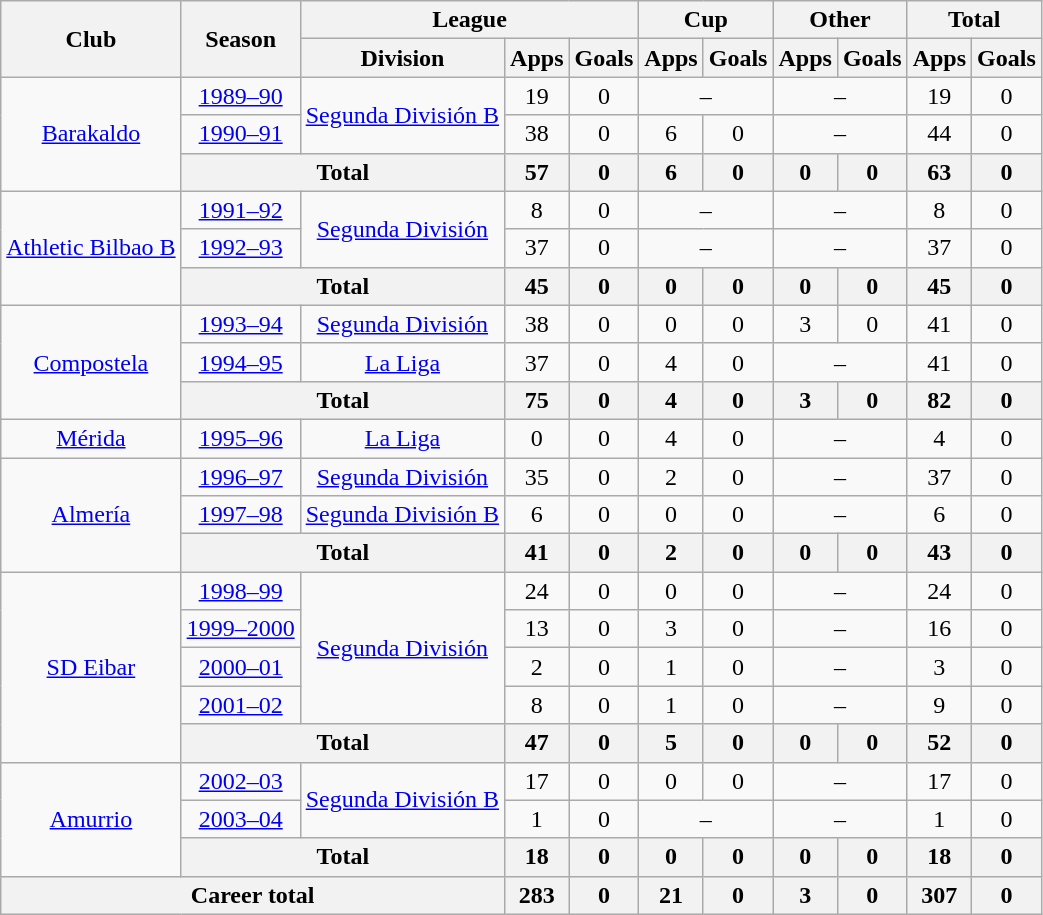<table class="wikitable" style="text-align: center;">
<tr>
<th rowspan="2">Club</th>
<th rowspan="2">Season</th>
<th colspan="3">League</th>
<th colspan="2">Cup</th>
<th colspan="2">Other</th>
<th colspan="2">Total</th>
</tr>
<tr>
<th>Division</th>
<th>Apps</th>
<th>Goals</th>
<th>Apps</th>
<th>Goals</th>
<th>Apps</th>
<th>Goals</th>
<th>Apps</th>
<th>Goals</th>
</tr>
<tr>
<td rowspan="3" valign="center"><a href='#'>Barakaldo</a></td>
<td><a href='#'>1989–90</a></td>
<td rowspan="2"><a href='#'>Segunda División B</a></td>
<td>19</td>
<td>0</td>
<td colspan="2">–</td>
<td colspan="2">–</td>
<td>19</td>
<td>0</td>
</tr>
<tr>
<td><a href='#'>1990–91</a></td>
<td>38</td>
<td>0</td>
<td>6</td>
<td>0</td>
<td colspan="2">–</td>
<td>44</td>
<td>0</td>
</tr>
<tr>
<th colspan="2">Total</th>
<th>57</th>
<th>0</th>
<th>6</th>
<th>0</th>
<th>0</th>
<th>0</th>
<th>63</th>
<th>0</th>
</tr>
<tr>
<td rowspan="3" valign="center"><a href='#'>Athletic Bilbao B</a></td>
<td><a href='#'>1991–92</a></td>
<td rowspan="2"><a href='#'>Segunda División</a></td>
<td>8</td>
<td>0</td>
<td colspan="2">–</td>
<td colspan="2">–</td>
<td>8</td>
<td>0</td>
</tr>
<tr>
<td><a href='#'>1992–93</a></td>
<td>37</td>
<td>0</td>
<td colspan="2">–</td>
<td colspan="2">–</td>
<td>37</td>
<td>0</td>
</tr>
<tr>
<th colspan="2">Total</th>
<th>45</th>
<th>0</th>
<th>0</th>
<th>0</th>
<th>0</th>
<th>0</th>
<th>45</th>
<th>0</th>
</tr>
<tr>
<td rowspan="3" valign="center"><a href='#'>Compostela</a></td>
<td><a href='#'>1993–94</a></td>
<td><a href='#'>Segunda División</a></td>
<td>38</td>
<td>0</td>
<td>0</td>
<td>0</td>
<td>3</td>
<td>0</td>
<td>41</td>
<td>0</td>
</tr>
<tr>
<td><a href='#'>1994–95</a></td>
<td><a href='#'>La Liga</a></td>
<td>37</td>
<td>0</td>
<td>4</td>
<td>0</td>
<td colspan="2">–</td>
<td>41</td>
<td>0</td>
</tr>
<tr>
<th colspan="2">Total</th>
<th>75</th>
<th>0</th>
<th>4</th>
<th>0</th>
<th>3</th>
<th>0</th>
<th>82</th>
<th>0</th>
</tr>
<tr>
<td valign="center"><a href='#'>Mérida</a></td>
<td><a href='#'>1995–96</a></td>
<td><a href='#'>La Liga</a></td>
<td>0</td>
<td>0</td>
<td>4</td>
<td>0</td>
<td colspan="2">–</td>
<td>4</td>
<td>0</td>
</tr>
<tr>
<td rowspan="3" valign="center"><a href='#'>Almería</a></td>
<td><a href='#'>1996–97</a></td>
<td><a href='#'>Segunda División</a></td>
<td>35</td>
<td>0</td>
<td>2</td>
<td>0</td>
<td colspan="2">–</td>
<td>37</td>
<td>0</td>
</tr>
<tr>
<td><a href='#'>1997–98</a></td>
<td><a href='#'>Segunda División B</a></td>
<td>6</td>
<td>0</td>
<td>0</td>
<td>0</td>
<td colspan="2">–</td>
<td>6</td>
<td>0</td>
</tr>
<tr>
<th colspan="2">Total</th>
<th>41</th>
<th>0</th>
<th>2</th>
<th>0</th>
<th>0</th>
<th>0</th>
<th>43</th>
<th>0</th>
</tr>
<tr>
<td rowspan="5" valign="center"><a href='#'>SD Eibar</a></td>
<td><a href='#'>1998–99</a></td>
<td rowspan="4"><a href='#'>Segunda División</a></td>
<td>24</td>
<td>0</td>
<td>0</td>
<td>0</td>
<td colspan="2">–</td>
<td>24</td>
<td>0</td>
</tr>
<tr>
<td><a href='#'>1999–2000</a></td>
<td>13</td>
<td>0</td>
<td>3</td>
<td>0</td>
<td colspan="2">–</td>
<td>16</td>
<td>0</td>
</tr>
<tr>
<td><a href='#'>2000–01</a></td>
<td>2</td>
<td>0</td>
<td>1</td>
<td>0</td>
<td colspan="2">–</td>
<td>3</td>
<td>0</td>
</tr>
<tr>
<td><a href='#'>2001–02</a></td>
<td>8</td>
<td>0</td>
<td>1</td>
<td>0</td>
<td colspan="2">–</td>
<td>9</td>
<td>0</td>
</tr>
<tr>
<th colspan="2">Total</th>
<th>47</th>
<th>0</th>
<th>5</th>
<th>0</th>
<th>0</th>
<th>0</th>
<th>52</th>
<th>0</th>
</tr>
<tr>
<td rowspan="3" valign="center"><a href='#'>Amurrio</a></td>
<td><a href='#'>2002–03</a></td>
<td rowspan="2"><a href='#'>Segunda División B</a></td>
<td>17</td>
<td>0</td>
<td>0</td>
<td>0</td>
<td colspan="2">–</td>
<td>17</td>
<td>0</td>
</tr>
<tr>
<td><a href='#'>2003–04</a></td>
<td>1</td>
<td>0</td>
<td colspan="2">–</td>
<td colspan="2">–</td>
<td>1</td>
<td>0</td>
</tr>
<tr>
<th colspan="2">Total</th>
<th>18</th>
<th>0</th>
<th>0</th>
<th>0</th>
<th>0</th>
<th>0</th>
<th>18</th>
<th>0</th>
</tr>
<tr>
<th colspan="3">Career total</th>
<th>283</th>
<th>0</th>
<th>21</th>
<th>0</th>
<th>3</th>
<th>0</th>
<th>307</th>
<th>0</th>
</tr>
</table>
